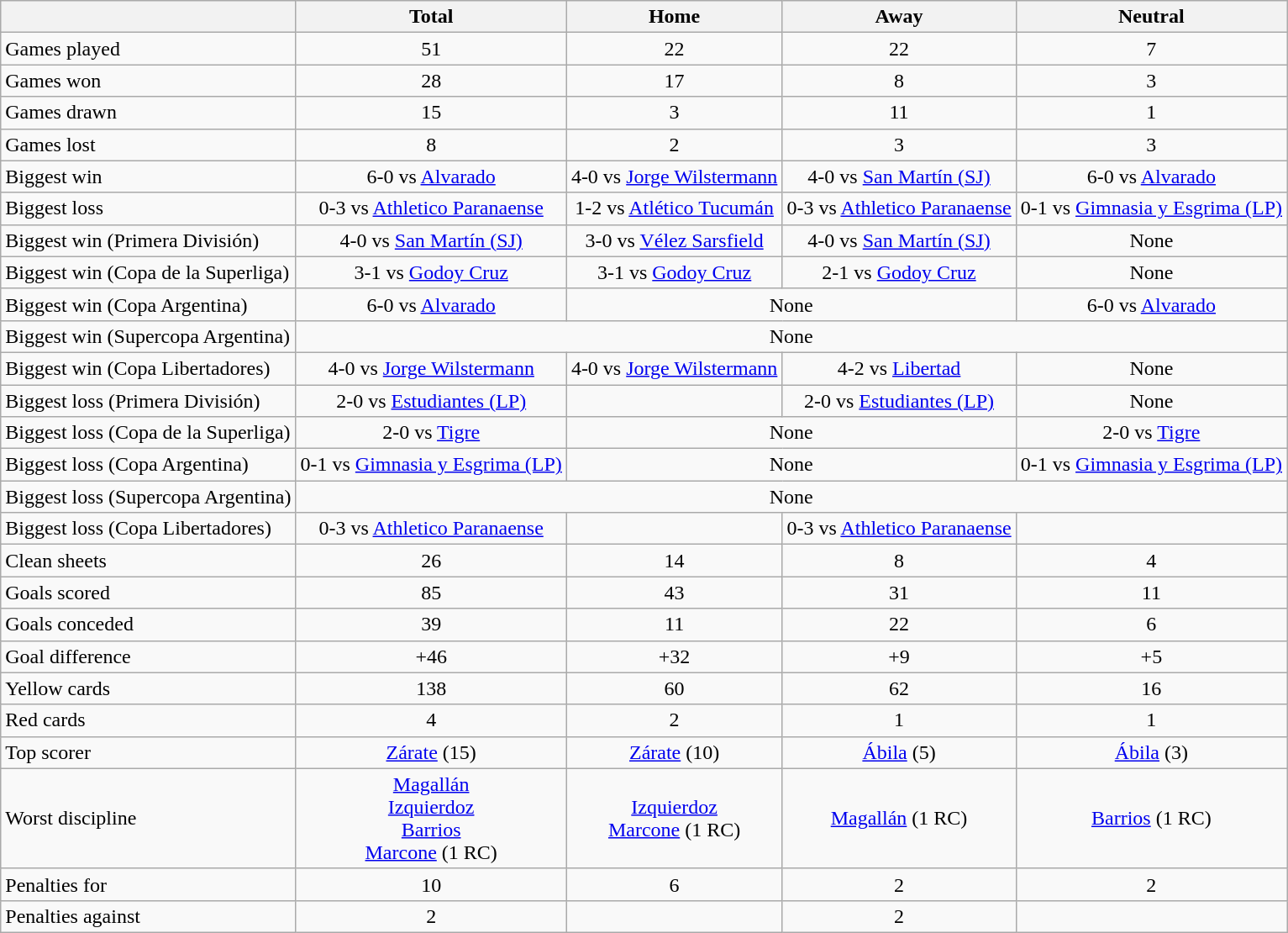<table class="wikitable" style="text-align: center;">
<tr>
<th></th>
<th>Total</th>
<th>Home</th>
<th>Away</th>
<th>Neutral</th>
</tr>
<tr>
<td align=left>Games played</td>
<td>51</td>
<td>22</td>
<td>22</td>
<td>7</td>
</tr>
<tr>
<td align=left>Games won</td>
<td>28</td>
<td>17</td>
<td>8</td>
<td>3</td>
</tr>
<tr>
<td align=left>Games drawn</td>
<td>15</td>
<td>3</td>
<td>11</td>
<td>1</td>
</tr>
<tr>
<td align=left>Games lost</td>
<td>8</td>
<td>2</td>
<td>3</td>
<td>3</td>
</tr>
<tr>
<td align=left>Biggest win</td>
<td>6-0 vs <a href='#'>Alvarado</a></td>
<td>4-0 vs <a href='#'>Jorge Wilstermann</a></td>
<td>4-0 vs <a href='#'>San Martín (SJ)</a></td>
<td>6-0 vs <a href='#'>Alvarado</a></td>
</tr>
<tr>
<td align=left>Biggest loss</td>
<td>0-3 vs <a href='#'>Athletico Paranaense</a></td>
<td>1-2 vs <a href='#'>Atlético Tucumán</a></td>
<td>0-3 vs <a href='#'>Athletico Paranaense</a></td>
<td>0-1 vs <a href='#'>Gimnasia y Esgrima (LP)</a></td>
</tr>
<tr>
<td align=left>Biggest win (Primera División)</td>
<td>4-0 vs <a href='#'>San Martín (SJ)</a></td>
<td>3-0 vs <a href='#'>Vélez Sarsfield</a></td>
<td>4-0 vs <a href='#'>San Martín (SJ)</a></td>
<td>None</td>
</tr>
<tr>
<td align=left>Biggest win (Copa de la Superliga)</td>
<td>3-1 vs <a href='#'>Godoy Cruz</a></td>
<td>3-1 vs <a href='#'>Godoy Cruz</a></td>
<td>2-1 vs <a href='#'>Godoy Cruz</a></td>
<td>None</td>
</tr>
<tr>
<td align=left>Biggest win (Copa Argentina)</td>
<td>6-0 vs <a href='#'>Alvarado</a></td>
<td colspan=2>None</td>
<td>6-0 vs <a href='#'>Alvarado</a></td>
</tr>
<tr>
<td align=left>Biggest win (Supercopa Argentina)</td>
<td colspan=4>None</td>
</tr>
<tr>
<td align=left>Biggest win (Copa Libertadores)</td>
<td>4-0 vs <a href='#'>Jorge Wilstermann</a></td>
<td>4-0 vs <a href='#'>Jorge Wilstermann</a></td>
<td>4-2 vs <a href='#'>Libertad</a></td>
<td>None</td>
</tr>
<tr>
<td align=left>Biggest loss (Primera División)</td>
<td>2-0 vs <a href='#'>Estudiantes (LP)</a></td>
<td></td>
<td>2-0 vs <a href='#'>Estudiantes (LP)</a></td>
<td>None</td>
</tr>
<tr>
<td align=left>Biggest loss (Copa de la Superliga)</td>
<td>2-0 vs <a href='#'>Tigre</a></td>
<td colspan=2>None</td>
<td>2-0 vs <a href='#'>Tigre</a></td>
</tr>
<tr>
<td align=left>Biggest loss (Copa Argentina)</td>
<td>0-1 vs <a href='#'>Gimnasia y Esgrima (LP)</a></td>
<td colspan=2>None</td>
<td>0-1 vs <a href='#'>Gimnasia y Esgrima (LP)</a></td>
</tr>
<tr>
<td align=left>Biggest loss (Supercopa Argentina)</td>
<td colspan=4>None</td>
</tr>
<tr>
<td align=left>Biggest loss (Copa Libertadores)</td>
<td>0-3 vs <a href='#'>Athletico Paranaense</a></td>
<td></td>
<td>0-3 vs <a href='#'>Athletico Paranaense</a></td>
<td></td>
</tr>
<tr>
<td align=left>Clean sheets</td>
<td>26</td>
<td>14</td>
<td>8</td>
<td>4</td>
</tr>
<tr>
<td align=left>Goals scored</td>
<td>85</td>
<td>43</td>
<td>31</td>
<td>11</td>
</tr>
<tr>
<td align=left>Goals conceded</td>
<td>39</td>
<td>11</td>
<td>22</td>
<td>6</td>
</tr>
<tr>
<td align=left>Goal difference</td>
<td>+46</td>
<td>+32</td>
<td>+9</td>
<td>+5</td>
</tr>
<tr>
<td align=left>Yellow cards</td>
<td>138</td>
<td>60</td>
<td>62</td>
<td>16</td>
</tr>
<tr>
<td align=left>Red cards</td>
<td>4</td>
<td>2</td>
<td>1</td>
<td>1</td>
</tr>
<tr>
<td align=left>Top scorer</td>
<td><a href='#'>Zárate</a> (15)</td>
<td><a href='#'>Zárate</a> (10)</td>
<td><a href='#'>Ábila</a> (5)</td>
<td><a href='#'>Ábila</a> (3)</td>
</tr>
<tr>
<td align=left>Worst discipline</td>
<td><a href='#'>Magallán</a><br><a href='#'>Izquierdoz</a><br><a href='#'>Barrios</a><br><a href='#'>Marcone</a> (1 RC)</td>
<td><a href='#'>Izquierdoz</a><br><a href='#'>Marcone</a> (1 RC)</td>
<td><a href='#'>Magallán</a> (1 RC)</td>
<td><a href='#'>Barrios</a> (1 RC)</td>
</tr>
<tr>
<td align=left>Penalties for</td>
<td>10</td>
<td>6</td>
<td>2</td>
<td>2</td>
</tr>
<tr>
<td align=left>Penalties against</td>
<td>2</td>
<td></td>
<td>2</td>
<td></td>
</tr>
</table>
